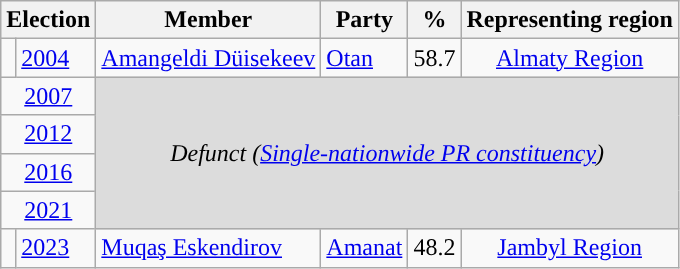<table class="wikitable">
<tr>
<th colspan="2">Election</th>
<th>Member</th>
<th>Party</th>
<th>%</th>
<th>Representing region</th>
</tr>
<tr>
<td style="background-color: "></td>
<td><a href='#'>2004</a></td>
<td><a href='#'>Amangeldi Düisekeev</a></td>
<td><a href='#'>Otan</a></td>
<td align="right">58.7</td>
<td align="center"><a href='#'>Almaty Region</a></td>
</tr>
<tr>
<td colspan="2" align="center"><a href='#'>2007</a></td>
<td colspan="4" rowspan="4" align="center" style="background-color:#DCDCDC"><em>Defunct (<a href='#'>Single-nationwide PR constituency</a>)</em></td>
</tr>
<tr>
<td colspan="2" align="center"><a href='#'>2012</a></td>
</tr>
<tr>
<td colspan="2" align="center"><a href='#'>2016</a></td>
</tr>
<tr>
<td colspan="2" align="center"><a href='#'>2021</a></td>
</tr>
<tr>
<td style="background-color: "></td>
<td><a href='#'>2023</a></td>
<td><a href='#'>Muqaş Eskendirov</a></td>
<td><a href='#'>Amanat</a></td>
<td align="right">48.2</td>
<td align="center"><a href='#'>Jambyl Region</a></td>
</tr>
</table>
